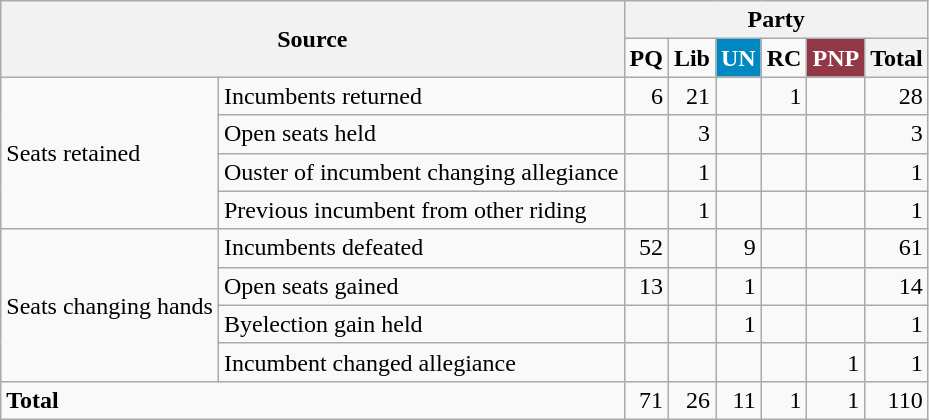<table class="wikitable" style="text-align:right;">
<tr>
<th colspan="2" rowspan="2">Source</th>
<th colspan="6">Party</th>
</tr>
<tr>
<td><strong>PQ</strong></td>
<td><strong>Lib</strong></td>
<td style="background: #0088C2; color: white" align="center"><strong>UN</strong></td>
<td><strong>RC</strong></td>
<td style="background: #923746; color: white" align="center"><strong>PNP</strong></td>
<th>Total</th>
</tr>
<tr>
<td rowspan="4" style="text-align:left;">Seats retained</td>
<td style="text-align:left;">Incumbents returned</td>
<td>6</td>
<td>21</td>
<td></td>
<td>1</td>
<td></td>
<td>28</td>
</tr>
<tr>
<td style="text-align:left;">Open seats held</td>
<td></td>
<td>3</td>
<td></td>
<td></td>
<td></td>
<td>3</td>
</tr>
<tr>
<td style="text-align:left;">Ouster of incumbent changing allegiance</td>
<td></td>
<td>1</td>
<td></td>
<td></td>
<td></td>
<td>1</td>
</tr>
<tr>
<td style="text-align:left;">Previous incumbent from other riding</td>
<td></td>
<td>1</td>
<td></td>
<td></td>
<td></td>
<td>1</td>
</tr>
<tr>
<td rowspan="4" style="text-align:left;">Seats changing hands</td>
<td style="text-align:left;">Incumbents defeated</td>
<td>52</td>
<td></td>
<td>9</td>
<td></td>
<td></td>
<td>61</td>
</tr>
<tr>
<td style="text-align:left;">Open seats gained</td>
<td>13</td>
<td></td>
<td>1</td>
<td></td>
<td></td>
<td>14</td>
</tr>
<tr>
<td style="text-align:left;">Byelection gain held</td>
<td></td>
<td></td>
<td>1</td>
<td></td>
<td></td>
<td>1</td>
</tr>
<tr>
<td style="text-align:left;">Incumbent changed allegiance</td>
<td></td>
<td></td>
<td></td>
<td></td>
<td>1</td>
<td>1</td>
</tr>
<tr>
<td colspan="2" style="text-align:left;"><strong>Total</strong></td>
<td>71</td>
<td>26</td>
<td>11</td>
<td>1</td>
<td>1</td>
<td>110</td>
</tr>
</table>
